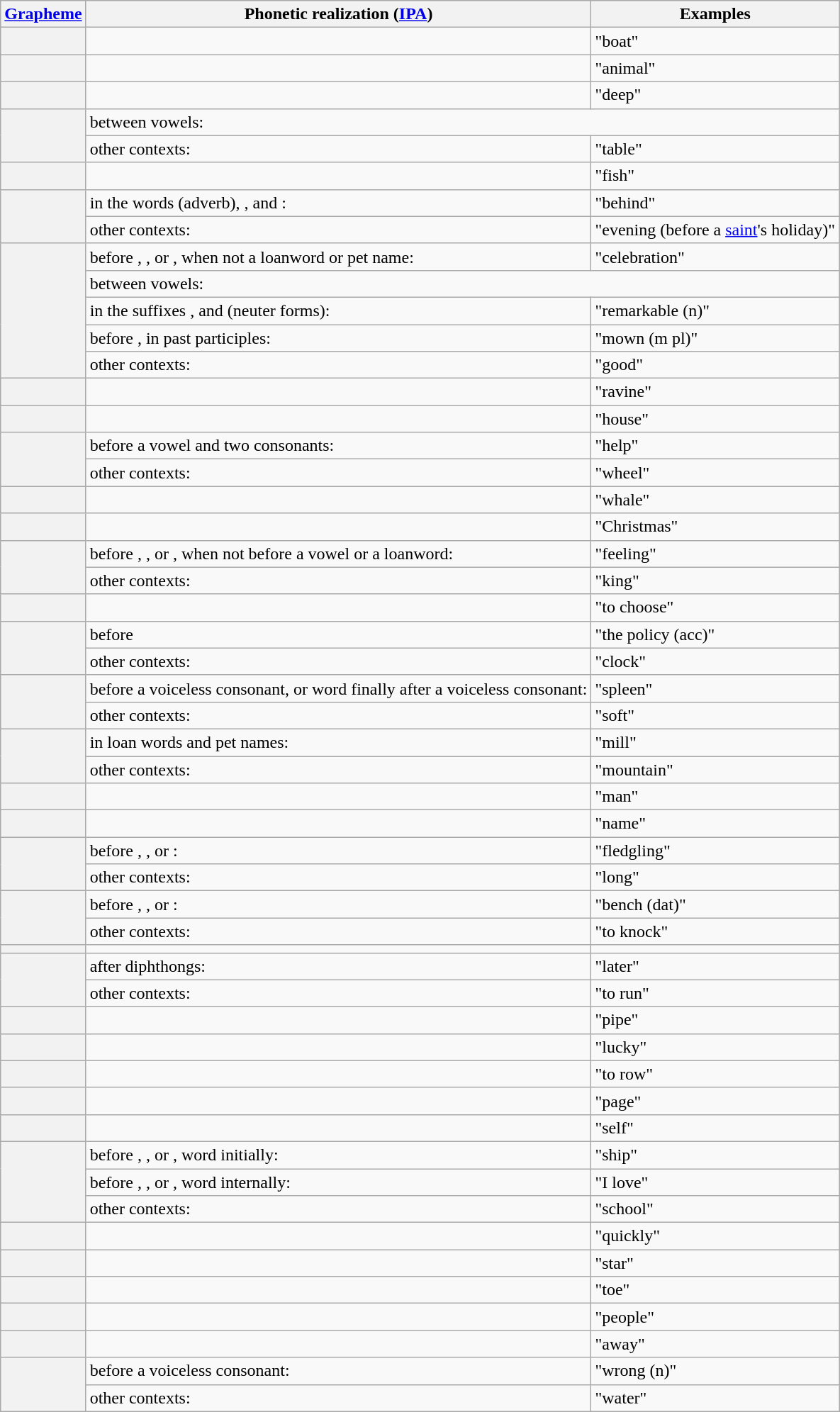<table class="wikitable nowrap">
<tr>
<th><a href='#'>Grapheme</a></th>
<th><strong>Phonetic realization (</strong><a href='#'>IPA</a><strong>)</strong></th>
<th>Examples</th>
</tr>
<tr>
<th></th>
<td></td>
<td>  "boat"</td>
</tr>
<tr>
<th></th>
<td></td>
<td>  "animal"</td>
</tr>
<tr>
<th></th>
<td></td>
<td>  "deep"</td>
</tr>
<tr>
<th rowspan="2"></th>
<td colspan="2">between vowels:<br></td>
</tr>
<tr>
<td>other contexts:<br></td>
<td>  "table"</td>
</tr>
<tr>
<th></th>
<td></td>
<td>  "fish"</td>
</tr>
<tr>
<th rowspan="2"></th>
<td>in the words <strong></strong> (adverb), <strong></strong>, <strong></strong> and <strong></strong>:<br></td>
<td>  "behind"</td>
</tr>
<tr>
<td>other contexts:<br></td>
<td>  "evening (before a <a href='#'>saint</a>'s holiday)"</td>
</tr>
<tr>
<th rowspan="5"></th>
<td>before <strong></strong>, <strong></strong>, <strong></strong> or <strong></strong>, when not a loanword or pet name:<br></td>
<td>  "celebration"</td>
</tr>
<tr>
<td colspan="2">between vowels:<br></td>
</tr>
<tr>
<td>in the suffixes <strong></strong>, <strong></strong> and <strong></strong> (neuter forms):<br></td>
<td>  "remarkable (n)"</td>
</tr>
<tr>
<td>before <strong></strong>, in past participles:<br></td>
<td>  "mown (m pl)"</td>
</tr>
<tr>
<td>other contexts:<br></td>
<td>  "good"</td>
</tr>
<tr>
<th></th>
<td></td>
<td>  "ravine"</td>
</tr>
<tr>
<th></th>
<td></td>
<td>  "house"</td>
</tr>
<tr>
<th rowspan="2"></th>
<td>before a vowel and two consonants:<br></td>
<td>  "help"</td>
</tr>
<tr>
<td>other contexts:<br></td>
<td>  "wheel"</td>
</tr>
<tr>
<th></th>
<td></td>
<td>  "whale"</td>
</tr>
<tr>
<th></th>
<td></td>
<td>  "Christmas"</td>
</tr>
<tr>
<th rowspan="2"></th>
<td>before <strong></strong>, <strong></strong>, <strong></strong> or <strong></strong>, when not before a vowel or a loanword:<br></td>
<td>  "feeling"</td>
</tr>
<tr>
<td>other contexts:<br></td>
<td>  "king"</td>
</tr>
<tr>
<th></th>
<td></td>
<td>  "to choose"</td>
</tr>
<tr>
<th rowspan="2"></th>
<td>before <strong></strong><br></td>
<td>  "the policy (acc)"</td>
</tr>
<tr>
<td>other contexts:<br></td>
<td>  "clock"</td>
</tr>
<tr>
<th rowspan="2"></th>
<td>before a voiceless consonant, or word finally after a voiceless consonant:<br></td>
<td>  "spleen"</td>
</tr>
<tr>
<td>other contexts:<br></td>
<td>  "soft"</td>
</tr>
<tr>
<th rowspan="2"></th>
<td>in loan words and pet names:<br></td>
<td>  "mill"</td>
</tr>
<tr>
<td>other contexts:<br></td>
<td>  "mountain"</td>
</tr>
<tr>
<th></th>
<td></td>
<td>  "man"</td>
</tr>
<tr>
<th></th>
<td></td>
<td>  "name"</td>
</tr>
<tr>
<th rowspan="2"></th>
<td>before <strong></strong>, <strong></strong>, <strong></strong> or <strong></strong>:<br></td>
<td>  "fledgling"</td>
</tr>
<tr>
<td>other contexts:<br></td>
<td>  "long"</td>
</tr>
<tr>
<th rowspan="2"></th>
<td>before <strong></strong>, <strong></strong>, <strong></strong> or <strong></strong>:<br></td>
<td>  "bench (dat)"</td>
</tr>
<tr>
<td>other contexts:<br></td>
<td>  "to knock"</td>
</tr>
<tr>
<th></th>
<td></td>
<td></td>
</tr>
<tr>
<th rowspan="2"></th>
<td>after diphthongs:<br></td>
<td>  "later"</td>
</tr>
<tr>
<td>other contexts:<br></td>
<td>  "to run"</td>
</tr>
<tr>
<th></th>
<td></td>
<td>  "pipe"</td>
</tr>
<tr>
<th></th>
<td></td>
<td>  "lucky"</td>
</tr>
<tr>
<th></th>
<td></td>
<td>  "to row"</td>
</tr>
<tr>
<th></th>
<td></td>
<td>  "page"</td>
</tr>
<tr>
<th></th>
<td></td>
<td>  "self"</td>
</tr>
<tr>
<th rowspan="3"></th>
<td>before <strong></strong>, <strong></strong>, <strong></strong> or <strong></strong>, word initially:<br></td>
<td>  "ship"</td>
</tr>
<tr>
<td>before <strong></strong>, <strong></strong>, <strong></strong> or <strong></strong>, word internally:<br></td>
<td>  "I love"</td>
</tr>
<tr>
<td>other contexts:<br></td>
<td>  "school"</td>
</tr>
<tr>
<th></th>
<td></td>
<td>  "quickly"</td>
</tr>
<tr>
<th></th>
<td></td>
<td>  "star"</td>
</tr>
<tr>
<th></th>
<td></td>
<td>  "toe"</td>
</tr>
<tr>
<th></th>
<td></td>
<td>  "people"</td>
</tr>
<tr>
<th></th>
<td></td>
<td>  "away"</td>
</tr>
<tr>
<th rowspan="2"></th>
<td>before a voiceless consonant:<br></td>
<td>  "wrong (n)"</td>
</tr>
<tr>
<td>other contexts:<br></td>
<td>  "water"</td>
</tr>
</table>
